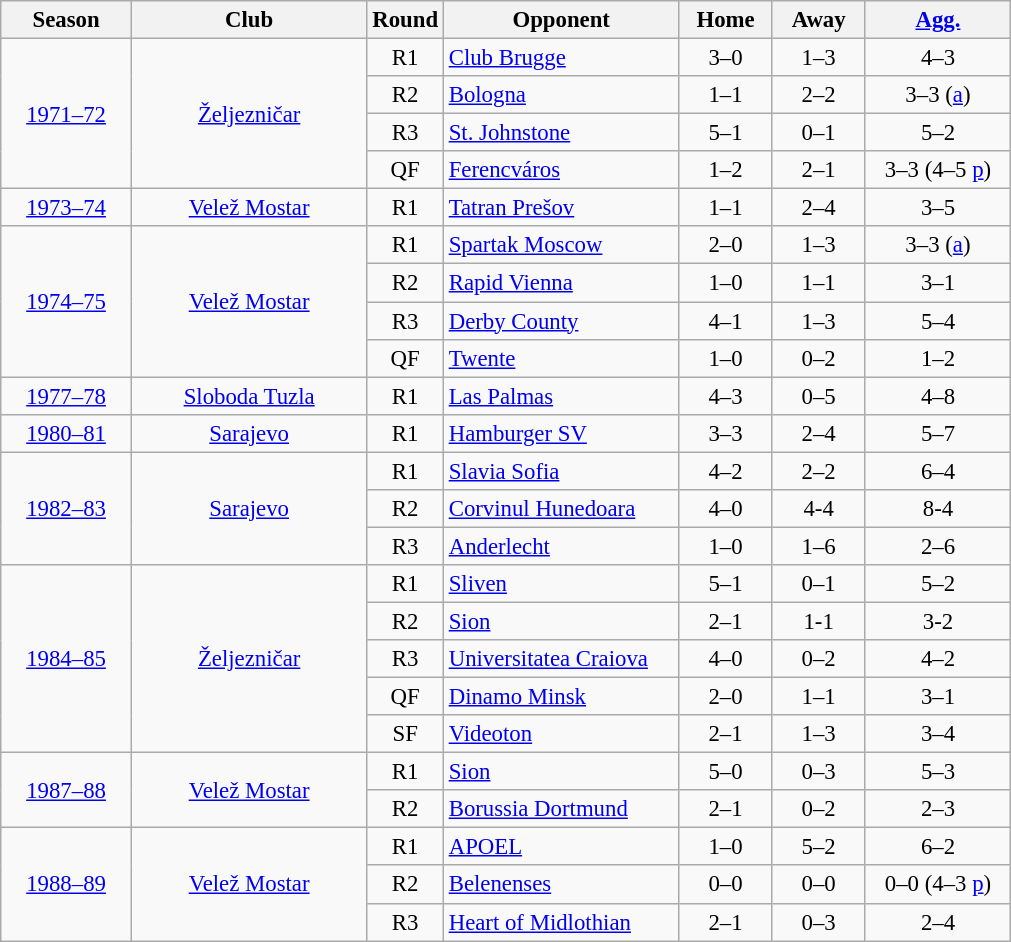<table class="wikitable" style="font-size:95%; text-align: center;">
<tr>
<th width="80">Season</th>
<th width="150">Club</th>
<th width="30">Round</th>
<th width="150">Opponent</th>
<th width="55">Home</th>
<th width="55">Away</th>
<th width="90"><a href='#'>Agg.</a></th>
</tr>
<tr>
<td rowspan=4><a href='#'>1971–72</a></td>
<td rowspan=4><a href='#'>Željezničar</a></td>
<td>R1</td>
<td style="text-align:left"> <a href='#'>Club Brugge</a></td>
<td>3–0</td>
<td>1–3</td>
<td>4–3</td>
</tr>
<tr>
<td>R2</td>
<td style="text-align:left"> <a href='#'>Bologna</a></td>
<td>1–1</td>
<td>2–2</td>
<td>3–3 (<a href='#'>a</a>)</td>
</tr>
<tr>
<td>R3</td>
<td style="text-align:left"> <a href='#'>St. Johnstone</a></td>
<td>5–1</td>
<td>0–1</td>
<td>5–2</td>
</tr>
<tr>
<td>QF</td>
<td style="text-align:left"> <a href='#'>Ferencváros</a></td>
<td>1–2</td>
<td>2–1</td>
<td>3–3 (4–5 <a href='#'>p</a>)</td>
</tr>
<tr>
<td><a href='#'>1973–74</a></td>
<td><a href='#'>Velež Mostar</a></td>
<td>R1</td>
<td style="text-align:left"> <a href='#'>Tatran Prešov</a></td>
<td>1–1</td>
<td>2–4</td>
<td>3–5</td>
</tr>
<tr>
<td rowspan=4><a href='#'>1974–75</a></td>
<td rowspan=4><a href='#'>Velež Mostar</a></td>
<td>R1</td>
<td style="text-align:left"> <a href='#'>Spartak Moscow</a></td>
<td>2–0</td>
<td>1–3</td>
<td>3–3 (<a href='#'>a</a>)</td>
</tr>
<tr>
<td>R2</td>
<td style="text-align:left"> <a href='#'>Rapid Vienna</a></td>
<td>1–0</td>
<td>1–1</td>
<td>3–1</td>
</tr>
<tr>
<td>R3</td>
<td style="text-align:left"> <a href='#'>Derby County</a></td>
<td>4–1</td>
<td>1–3</td>
<td>5–4</td>
</tr>
<tr>
<td>QF</td>
<td style="text-align:left"> <a href='#'>Twente</a></td>
<td>1–0</td>
<td>0–2</td>
<td>1–2</td>
</tr>
<tr>
<td><a href='#'>1977–78</a></td>
<td><a href='#'>Sloboda Tuzla</a></td>
<td>R1</td>
<td style="text-align:left"> <a href='#'>Las Palmas</a></td>
<td>4–3</td>
<td>0–5</td>
<td>4–8</td>
</tr>
<tr>
<td><a href='#'>1980–81</a></td>
<td><a href='#'>Sarajevo</a></td>
<td>R1</td>
<td style="text-align:left"> <a href='#'>Hamburger SV</a></td>
<td>3–3</td>
<td>2–4</td>
<td>5–7</td>
</tr>
<tr>
<td rowspan=3><a href='#'>1982–83</a></td>
<td rowspan=3><a href='#'>Sarajevo</a></td>
<td>R1</td>
<td style="text-align:left"> <a href='#'>Slavia Sofia</a></td>
<td>4–2</td>
<td>2–2</td>
<td>6–4</td>
</tr>
<tr>
<td>R2</td>
<td style="text-align:left"> <a href='#'>Corvinul Hunedoara</a></td>
<td>4–0</td>
<td>4-4</td>
<td>8-4</td>
</tr>
<tr>
<td>R3</td>
<td style="text-align:left"> <a href='#'>Anderlecht</a></td>
<td>1–0</td>
<td>1–6</td>
<td>2–6</td>
</tr>
<tr>
<td rowspan=5><a href='#'>1984–85</a></td>
<td rowspan=5><a href='#'>Željezničar</a></td>
<td>R1</td>
<td style="text-align:left"> <a href='#'>Sliven</a></td>
<td>5–1</td>
<td>0–1</td>
<td>5–2</td>
</tr>
<tr>
<td>R2</td>
<td style="text-align:left"> <a href='#'>Sion</a></td>
<td>2–1</td>
<td>1-1</td>
<td>3-2</td>
</tr>
<tr>
<td>R3</td>
<td style="text-align:left"> <a href='#'>Universitatea Craiova</a></td>
<td>4–0</td>
<td>0–2</td>
<td>4–2</td>
</tr>
<tr>
<td>QF</td>
<td style="text-align:left"> <a href='#'>Dinamo Minsk</a></td>
<td>2–0</td>
<td>1–1</td>
<td>3–1</td>
</tr>
<tr>
<td>SF</td>
<td style="text-align:left"> <a href='#'>Videoton</a></td>
<td>2–1</td>
<td>1–3</td>
<td>3–4</td>
</tr>
<tr>
<td rowspan=2><a href='#'>1987–88</a></td>
<td rowspan=2><a href='#'>Velež Mostar</a></td>
<td>R1</td>
<td style="text-align:left"> <a href='#'>Sion</a></td>
<td>5–0</td>
<td>0–3</td>
<td>5–3</td>
</tr>
<tr>
<td>R2</td>
<td style="text-align:left"> <a href='#'>Borussia Dortmund</a></td>
<td>2–1</td>
<td>0–2</td>
<td>2–3</td>
</tr>
<tr>
<td rowspan=3><a href='#'>1988–89</a></td>
<td rowspan=3><a href='#'>Velež Mostar</a></td>
<td>R1</td>
<td style="text-align:left"> <a href='#'>APOEL</a></td>
<td>1–0</td>
<td>5–2</td>
<td>6–2</td>
</tr>
<tr>
<td>R2</td>
<td style="text-align:left"> <a href='#'>Belenenses</a></td>
<td>0–0</td>
<td>0–0</td>
<td>0–0 (4–3 <a href='#'>p</a>)</td>
</tr>
<tr>
<td>R3</td>
<td style="text-align:left"> <a href='#'>Heart of Midlothian</a></td>
<td>2–1</td>
<td>0–3</td>
<td>2–4</td>
</tr>
</table>
